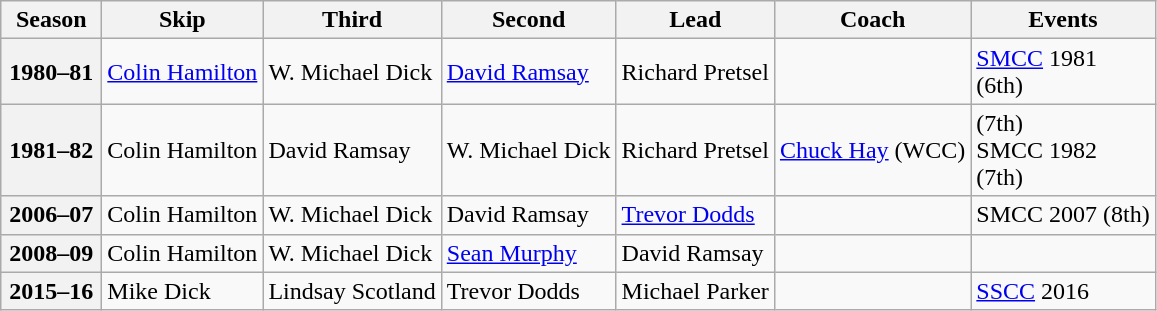<table class="wikitable">
<tr>
<th scope="col" width=60>Season</th>
<th scope="col">Skip</th>
<th scope="col">Third</th>
<th scope="col">Second</th>
<th scope="col">Lead</th>
<th scope="col">Coach</th>
<th scope="col">Events</th>
</tr>
<tr>
<th scope="row">1980–81</th>
<td><a href='#'>Colin Hamilton</a></td>
<td>W. Michael Dick</td>
<td><a href='#'>David Ramsay</a></td>
<td>Richard Pretsel</td>
<td></td>
<td><a href='#'>SMCC</a> 1981 <br> (6th)</td>
</tr>
<tr>
<th scope="row">1981–82</th>
<td>Colin Hamilton</td>
<td>David Ramsay</td>
<td>W. Michael Dick</td>
<td>Richard Pretsel</td>
<td><a href='#'>Chuck Hay</a> (WCC)</td>
<td> (7th)<br>SMCC 1982 <br> (7th)</td>
</tr>
<tr>
<th scope="row">2006–07</th>
<td>Colin Hamilton</td>
<td>W. Michael Dick</td>
<td>David Ramsay</td>
<td><a href='#'>Trevor Dodds</a></td>
<td></td>
<td>SMCC 2007 (8th)</td>
</tr>
<tr>
<th scope="row">2008–09</th>
<td>Colin Hamilton</td>
<td>W. Michael Dick</td>
<td><a href='#'>Sean Murphy</a></td>
<td>David Ramsay</td>
<td></td>
<td></td>
</tr>
<tr>
<th scope="row">2015–16</th>
<td>Mike Dick</td>
<td>Lindsay Scotland</td>
<td>Trevor Dodds</td>
<td>Michael Parker</td>
<td></td>
<td><a href='#'>SSCC</a> 2016 </td>
</tr>
</table>
